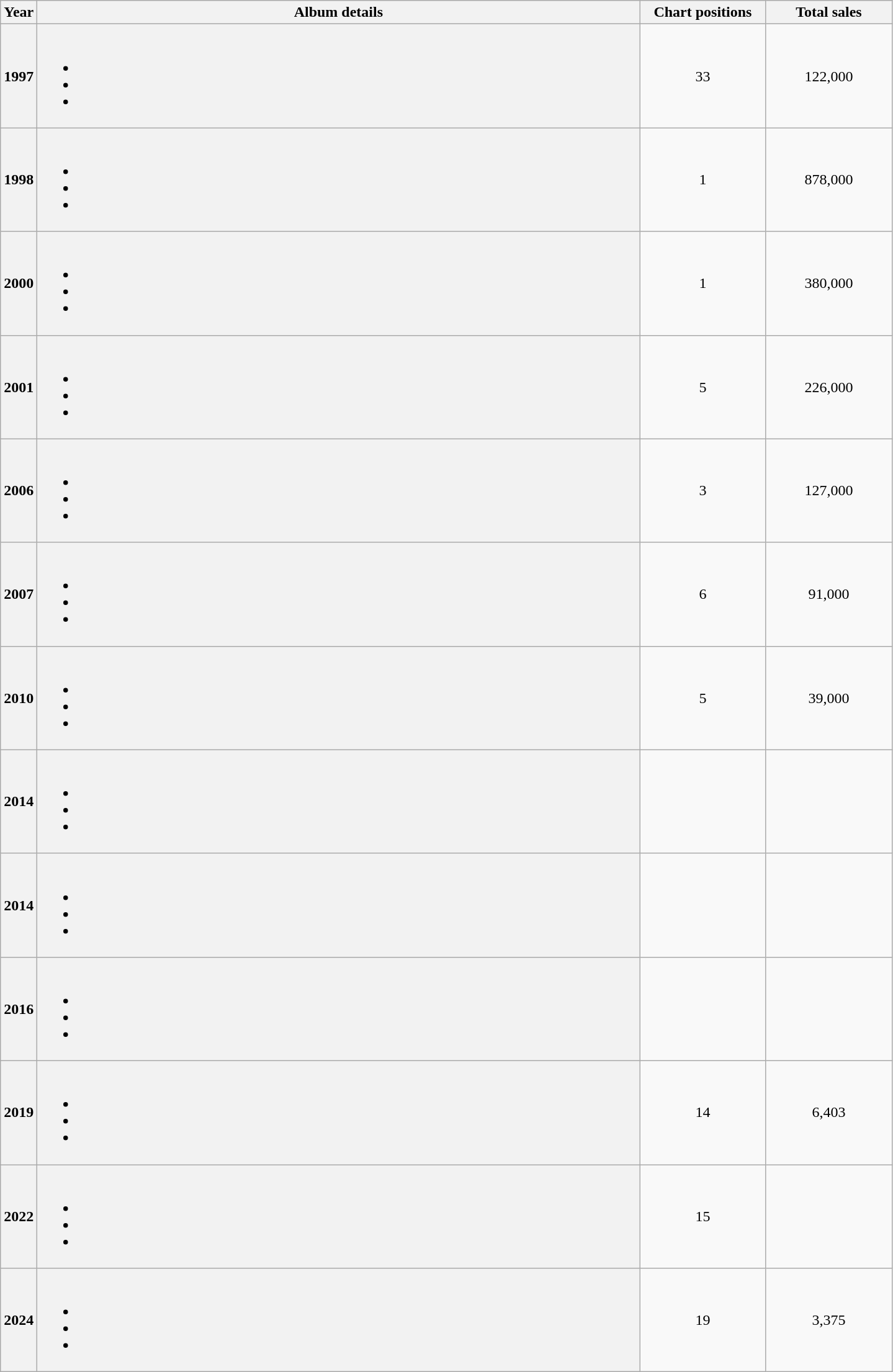<table class="wikitable plainrowheaders" style="text-align:center;" border="1">
<tr>
<th>Year</th>
<th scope="col" style="width:40em;">Album details</th>
<th scope="col" style="width:8em;">Chart positions<br></th>
<th scope="col" style="width:8em;">Total sales<br></th>
</tr>
<tr>
<th>1997</th>
<th scope="row"><br><ul><li></li><li></li><li></li></ul></th>
<td style="text-align:center;">33</td>
<td>122,000</td>
</tr>
<tr>
<th>1998</th>
<th scope="row"><br><ul><li></li><li></li><li></li></ul></th>
<td style="text-align:center;">1</td>
<td>878,000</td>
</tr>
<tr>
<th>2000</th>
<th scope="row"><br><ul><li></li><li></li><li></li></ul></th>
<td style="text-align:center;">1</td>
<td>380,000</td>
</tr>
<tr>
<th>2001</th>
<th scope="row"><br><ul><li></li><li></li><li></li></ul></th>
<td style="text-align:center;">5</td>
<td>226,000</td>
</tr>
<tr>
<th>2006</th>
<th scope="row"><br><ul><li></li><li></li><li></li></ul></th>
<td style="text-align:center;">3</td>
<td>127,000</td>
</tr>
<tr>
<th>2007</th>
<th scope="row"><br><ul><li></li><li></li><li></li></ul></th>
<td style="text-align:center;">6</td>
<td>91,000</td>
</tr>
<tr>
<th>2010</th>
<th scope="row"><br><ul><li></li><li></li><li></li></ul></th>
<td style="text-align:center;">5</td>
<td>39,000</td>
</tr>
<tr>
<th>2014</th>
<th scope="row"><br><ul><li></li><li></li><li></li></ul></th>
<td style="text-align:center;"></td>
<td></td>
</tr>
<tr>
<th>2014</th>
<th scope="row"><br><ul><li></li><li></li><li></li></ul></th>
<td style="text-align:center;"></td>
<td></td>
</tr>
<tr>
<th>2016</th>
<th scope="row"><br><ul><li></li><li></li><li></li></ul></th>
<td style="text-align:center;"></td>
<td></td>
</tr>
<tr>
<th>2019</th>
<th scope="row"><br><ul><li></li><li></li><li></li></ul></th>
<td style="text-align:center;">14</td>
<td>6,403</td>
</tr>
<tr>
<th>2022</th>
<th scope="row"><br><ul><li></li><li></li><li></li></ul></th>
<td style="text-align:center;">15</td>
<td></td>
</tr>
<tr>
<th>2024</th>
<th scope="row"><br><ul><li></li><li></li><li></li></ul></th>
<td style="text-align:center;">19</td>
<td>3,375</td>
</tr>
</table>
